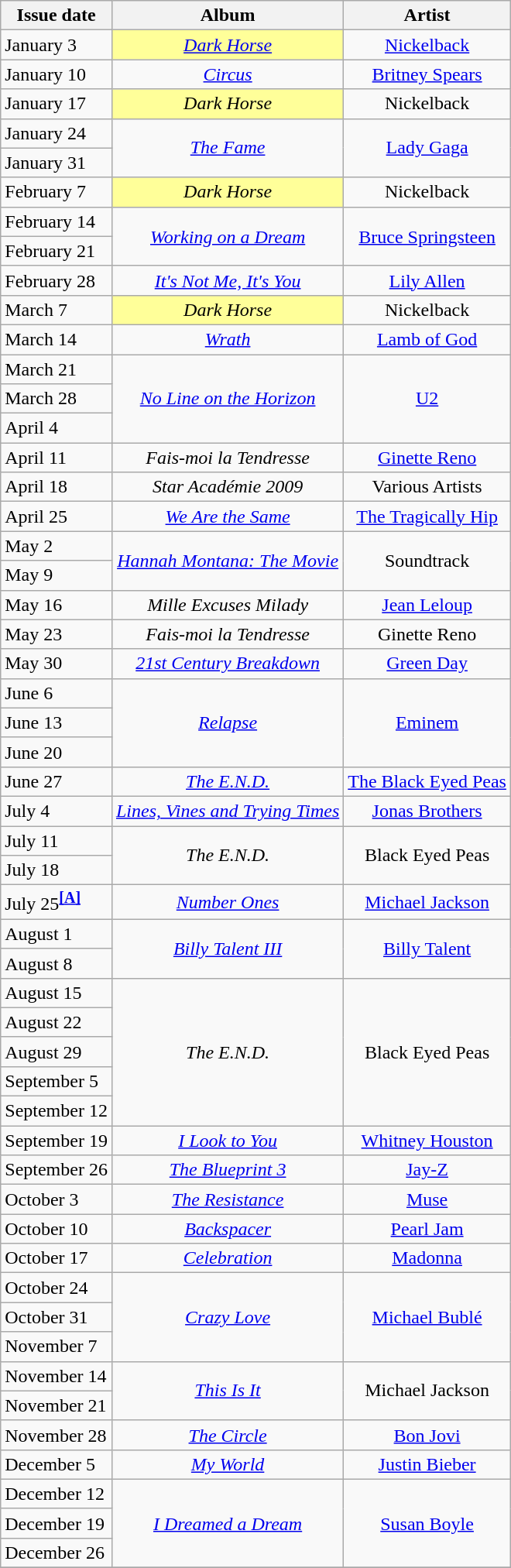<table class=wikitable>
<tr>
<th><strong>Issue date</strong></th>
<th><strong>Album</strong></th>
<th><strong>Artist</strong></th>
</tr>
<tr>
<td>January 3</td>
<td bgcolor=#FFFF99 align="center"><em><a href='#'>Dark Horse</a></em> </td>
<td align="center"><a href='#'>Nickelback</a></td>
</tr>
<tr>
<td>January 10</td>
<td align="center"><em><a href='#'>Circus</a></em></td>
<td align="center"><a href='#'>Britney Spears</a></td>
</tr>
<tr>
<td>January 17</td>
<td bgcolor=#FFFF99 align="center"><em>Dark Horse</em> </td>
<td align="center">Nickelback</td>
</tr>
<tr>
<td>January 24</td>
<td rowspan="2" align="center"><em><a href='#'>The Fame</a></em></td>
<td rowspan="2" align="center"><a href='#'>Lady Gaga</a></td>
</tr>
<tr>
<td>January 31</td>
</tr>
<tr>
<td>February 7</td>
<td bgcolor=#FFFF99 align="center"><em>Dark Horse</em> </td>
<td align="center">Nickelback</td>
</tr>
<tr>
<td>February 14</td>
<td rowspan="2" align="center"><em><a href='#'>Working on a Dream</a></em></td>
<td rowspan="2" align="center"><a href='#'>Bruce Springsteen</a></td>
</tr>
<tr>
<td>February 21</td>
</tr>
<tr>
<td>February 28</td>
<td align="center"><em><a href='#'>It's Not Me, It's You</a></em></td>
<td align="center"><a href='#'>Lily Allen</a></td>
</tr>
<tr>
<td>March 7</td>
<td bgcolor=#FFFF99 align="center"><em>Dark Horse</em> </td>
<td align="center">Nickelback</td>
</tr>
<tr>
<td>March 14</td>
<td align="center"><em><a href='#'>Wrath</a></em></td>
<td align="center"><a href='#'>Lamb of God</a></td>
</tr>
<tr>
<td>March 21</td>
<td rowspan="3" align="center"><em><a href='#'>No Line on the Horizon</a></em></td>
<td rowspan="3" align="center"><a href='#'>U2</a></td>
</tr>
<tr>
<td>March 28</td>
</tr>
<tr>
<td>April 4</td>
</tr>
<tr>
<td>April 11</td>
<td align="center"><em>Fais-moi la Tendresse</em></td>
<td align="center"><a href='#'>Ginette Reno</a></td>
</tr>
<tr>
<td>April 18</td>
<td align="center"><em>Star Académie 2009</em></td>
<td align="center">Various Artists</td>
</tr>
<tr>
<td>April 25</td>
<td align="center"><em><a href='#'>We Are the Same</a></em></td>
<td align="center"><a href='#'>The Tragically Hip</a></td>
</tr>
<tr>
<td>May 2</td>
<td rowspan="2" align="center"><em><a href='#'>Hannah Montana: The Movie</a></em></td>
<td rowspan="2" align="center">Soundtrack</td>
</tr>
<tr>
<td>May 9</td>
</tr>
<tr>
<td>May 16</td>
<td align="center"><em>Mille Excuses Milady</em></td>
<td align="center"><a href='#'>Jean Leloup</a></td>
</tr>
<tr>
<td>May 23</td>
<td align="center"><em>Fais-moi la Tendresse</em></td>
<td align="center">Ginette Reno</td>
</tr>
<tr>
<td>May 30</td>
<td align="center"><em><a href='#'>21st Century Breakdown</a></em></td>
<td align="center"><a href='#'>Green Day</a></td>
</tr>
<tr>
<td>June 6</td>
<td rowspan="3" align="center"><em><a href='#'>Relapse</a></em></td>
<td rowspan="3" align="center"><a href='#'>Eminem</a></td>
</tr>
<tr>
<td>June 13</td>
</tr>
<tr>
<td>June 20</td>
</tr>
<tr>
<td>June 27</td>
<td align="center"><em><a href='#'>The E.N.D.</a></em></td>
<td align="center"><a href='#'>The Black Eyed Peas</a></td>
</tr>
<tr>
<td>July 4</td>
<td align="center"><em><a href='#'>Lines, Vines and Trying Times</a></em></td>
<td align="center"><a href='#'>Jonas Brothers</a></td>
</tr>
<tr>
<td>July 11</td>
<td rowspan="2" align="center"><em>The E.N.D.</em></td>
<td rowspan="2" align="center">Black Eyed Peas</td>
</tr>
<tr>
<td>July 18</td>
</tr>
<tr>
<td>July 25<sup><a href='#'><strong>[A]</strong></a></sup></td>
<td align="center"><em><a href='#'>Number Ones</a></em></td>
<td align="center"><a href='#'>Michael Jackson</a></td>
</tr>
<tr>
<td>August 1</td>
<td rowspan="2" align="center"><em><a href='#'>Billy Talent III</a></em></td>
<td rowspan="2" align="center"><a href='#'>Billy Talent</a></td>
</tr>
<tr>
<td>August 8</td>
</tr>
<tr>
<td>August 15</td>
<td rowspan="5" align="center"><em>The E.N.D.</em></td>
<td rowspan="5" align="center">Black Eyed Peas</td>
</tr>
<tr>
<td>August 22</td>
</tr>
<tr>
<td>August 29</td>
</tr>
<tr>
<td>September 5</td>
</tr>
<tr>
<td>September 12</td>
</tr>
<tr>
<td>September 19</td>
<td align="center"><em><a href='#'>I Look to You</a></em></td>
<td align="center"><a href='#'>Whitney Houston</a></td>
</tr>
<tr>
<td>September 26</td>
<td align="center"><em><a href='#'>The Blueprint 3</a></em></td>
<td align="center"><a href='#'>Jay-Z</a></td>
</tr>
<tr>
<td>October 3</td>
<td align="center"><em><a href='#'>The Resistance</a></em></td>
<td align="center"><a href='#'>Muse</a></td>
</tr>
<tr>
<td>October 10</td>
<td align="center"><em><a href='#'>Backspacer</a></em></td>
<td align="center"><a href='#'>Pearl Jam</a></td>
</tr>
<tr>
<td>October 17</td>
<td align="center"><em><a href='#'>Celebration</a></em></td>
<td align="center"><a href='#'>Madonna</a></td>
</tr>
<tr>
<td>October 24</td>
<td rowspan="3" align="center"><em><a href='#'>Crazy Love</a></em></td>
<td rowspan="3" align="center"><a href='#'>Michael Bublé</a></td>
</tr>
<tr>
<td>October 31</td>
</tr>
<tr>
<td>November 7</td>
</tr>
<tr>
<td>November 14</td>
<td rowspan="2" align="center"><em><a href='#'>This Is It</a></em></td>
<td rowspan="2" align="center">Michael Jackson</td>
</tr>
<tr>
<td>November 21</td>
</tr>
<tr>
<td>November 28</td>
<td align="center"><em><a href='#'>The Circle</a></em></td>
<td align="center"><a href='#'>Bon Jovi</a></td>
</tr>
<tr>
<td>December 5</td>
<td align="center"><em><a href='#'>My World</a></em></td>
<td align="center"><a href='#'>Justin Bieber</a></td>
</tr>
<tr>
<td>December 12</td>
<td rowspan="3" align="center"><em><a href='#'>I Dreamed a Dream</a></em></td>
<td rowspan="3" align="center"><a href='#'>Susan Boyle</a></td>
</tr>
<tr>
<td>December 19</td>
</tr>
<tr>
<td>December 26</td>
</tr>
<tr>
</tr>
</table>
